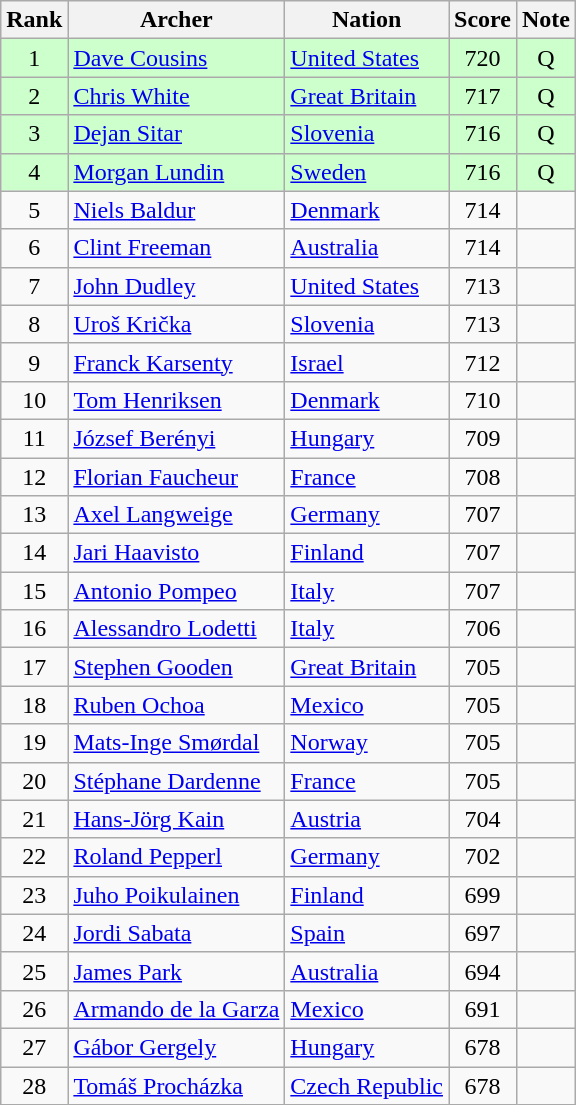<table class="wikitable sortable" style="text-align:center">
<tr>
<th>Rank</th>
<th>Archer</th>
<th>Nation</th>
<th>Score</th>
<th>Note</th>
</tr>
<tr bgcolor=ccffcc>
<td>1</td>
<td align=left><a href='#'>Dave Cousins</a></td>
<td align=left> <a href='#'>United States</a></td>
<td>720</td>
<td>Q</td>
</tr>
<tr bgcolor=ccffcc>
<td>2</td>
<td align=left><a href='#'>Chris White</a></td>
<td align=left> <a href='#'>Great Britain</a></td>
<td>717</td>
<td>Q</td>
</tr>
<tr bgcolor=ccffcc>
<td>3</td>
<td align=left><a href='#'>Dejan Sitar</a></td>
<td align=left> <a href='#'>Slovenia</a></td>
<td>716</td>
<td>Q</td>
</tr>
<tr bgcolor=ccffcc>
<td>4</td>
<td align=left><a href='#'>Morgan Lundin</a></td>
<td align=left> <a href='#'>Sweden</a></td>
<td>716</td>
<td>Q</td>
</tr>
<tr>
<td>5</td>
<td align=left><a href='#'>Niels Baldur</a></td>
<td align=left> <a href='#'>Denmark</a></td>
<td>714</td>
<td></td>
</tr>
<tr>
<td>6</td>
<td align=left><a href='#'>Clint Freeman</a></td>
<td align=left> <a href='#'>Australia</a></td>
<td>714</td>
<td></td>
</tr>
<tr>
<td>7</td>
<td align=left><a href='#'>John Dudley</a></td>
<td align=left> <a href='#'>United States</a></td>
<td>713</td>
<td></td>
</tr>
<tr>
<td>8</td>
<td align=left><a href='#'>Uroš Krička</a></td>
<td align=left> <a href='#'>Slovenia</a></td>
<td>713</td>
<td></td>
</tr>
<tr>
<td>9</td>
<td align=left><a href='#'>Franck Karsenty</a></td>
<td align=left> <a href='#'>Israel</a></td>
<td>712</td>
<td></td>
</tr>
<tr>
<td>10</td>
<td align=left><a href='#'>Tom Henriksen</a></td>
<td align=left> <a href='#'>Denmark</a></td>
<td>710</td>
<td></td>
</tr>
<tr>
<td>11</td>
<td align=left><a href='#'>József Berényi</a></td>
<td align=left> <a href='#'>Hungary</a></td>
<td>709</td>
<td></td>
</tr>
<tr>
<td>12</td>
<td align=left><a href='#'>Florian Faucheur</a></td>
<td align=left> <a href='#'>France</a></td>
<td>708</td>
<td></td>
</tr>
<tr>
<td>13</td>
<td align=left><a href='#'>Axel Langweige</a></td>
<td align=left> <a href='#'>Germany</a></td>
<td>707</td>
<td></td>
</tr>
<tr>
<td>14</td>
<td align=left><a href='#'>Jari Haavisto</a></td>
<td align=left> <a href='#'>Finland</a></td>
<td>707</td>
<td></td>
</tr>
<tr>
<td>15</td>
<td align=left><a href='#'>Antonio Pompeo</a></td>
<td align=left> <a href='#'>Italy</a></td>
<td>707</td>
<td></td>
</tr>
<tr>
<td>16</td>
<td align=left><a href='#'>Alessandro Lodetti</a></td>
<td align=left> <a href='#'>Italy</a></td>
<td>706</td>
<td></td>
</tr>
<tr>
<td>17</td>
<td align=left><a href='#'>Stephen Gooden</a></td>
<td align=left> <a href='#'>Great Britain</a></td>
<td>705</td>
<td></td>
</tr>
<tr>
<td>18</td>
<td align=left><a href='#'>Ruben Ochoa</a></td>
<td align=left> <a href='#'>Mexico</a></td>
<td>705</td>
<td></td>
</tr>
<tr>
<td>19</td>
<td align=left><a href='#'>Mats-Inge Smørdal</a></td>
<td align=left> <a href='#'>Norway</a></td>
<td>705</td>
<td></td>
</tr>
<tr>
<td>20</td>
<td align=left><a href='#'>Stéphane Dardenne</a></td>
<td align=left> <a href='#'>France</a></td>
<td>705</td>
<td></td>
</tr>
<tr>
<td>21</td>
<td align=left><a href='#'>Hans-Jörg Kain</a></td>
<td align=left> <a href='#'>Austria</a></td>
<td>704</td>
<td></td>
</tr>
<tr>
<td>22</td>
<td align=left><a href='#'>Roland Pepperl</a></td>
<td align=left> <a href='#'>Germany</a></td>
<td>702</td>
<td></td>
</tr>
<tr>
<td>23</td>
<td align=left><a href='#'>Juho Poikulainen</a></td>
<td align=left> <a href='#'>Finland</a></td>
<td>699</td>
<td></td>
</tr>
<tr>
<td>24</td>
<td align=left><a href='#'>Jordi Sabata</a></td>
<td align=left> <a href='#'>Spain</a></td>
<td>697</td>
<td></td>
</tr>
<tr>
<td>25</td>
<td align=left><a href='#'>James Park</a></td>
<td align=left> <a href='#'>Australia</a></td>
<td>694</td>
<td></td>
</tr>
<tr>
<td>26</td>
<td align=left><a href='#'>Armando de la Garza</a></td>
<td align=left> <a href='#'>Mexico</a></td>
<td>691</td>
<td></td>
</tr>
<tr>
<td>27</td>
<td align=left><a href='#'>Gábor Gergely</a></td>
<td align=left> <a href='#'>Hungary</a></td>
<td>678</td>
<td></td>
</tr>
<tr>
<td>28</td>
<td align=left><a href='#'>Tomáš Procházka</a></td>
<td align=left> <a href='#'>Czech Republic</a></td>
<td>678</td>
<td></td>
</tr>
</table>
